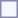<table style="border:1px solid #8888aa; background-color:#f7f8ff; padding:5px; font-size:95%; margin: 0px 12px 12px 0px;">
</table>
